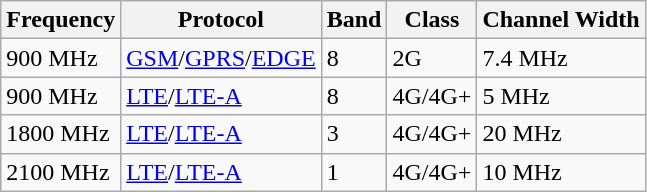<table class="wikitable">
<tr>
<th>Frequency</th>
<th>Protocol</th>
<th>Band</th>
<th>Class</th>
<th>Channel Width</th>
</tr>
<tr>
<td>900 MHz</td>
<td><a href='#'>GSM</a>/<a href='#'>GPRS</a>/<a href='#'>EDGE</a></td>
<td>8</td>
<td>2G</td>
<td>7.4 MHz</td>
</tr>
<tr>
<td>900 MHz</td>
<td><a href='#'>LTE</a>/<a href='#'>LTE-A</a></td>
<td>8</td>
<td>4G/4G+</td>
<td>5 MHz</td>
</tr>
<tr>
<td>1800 MHz</td>
<td><a href='#'>LTE</a>/<a href='#'>LTE-A</a></td>
<td>3</td>
<td>4G/4G+</td>
<td>20 MHz</td>
</tr>
<tr>
<td>2100 MHz</td>
<td><a href='#'>LTE</a>/<a href='#'>LTE-A</a></td>
<td>1</td>
<td>4G/4G+</td>
<td>10 MHz</td>
</tr>
</table>
